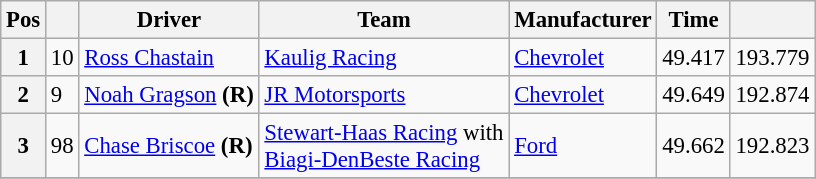<table class="wikitable" style="font-size:95%">
<tr>
<th>Pos</th>
<th></th>
<th>Driver</th>
<th>Team</th>
<th>Manufacturer</th>
<th>Time</th>
<th></th>
</tr>
<tr>
<th>1</th>
<td>10</td>
<td><a href='#'>Ross Chastain</a></td>
<td><a href='#'>Kaulig Racing</a></td>
<td><a href='#'>Chevrolet</a></td>
<td>49.417</td>
<td>193.779</td>
</tr>
<tr>
<th>2</th>
<td>9</td>
<td><a href='#'>Noah Gragson</a> <strong>(R)</strong></td>
<td><a href='#'>JR Motorsports</a></td>
<td><a href='#'>Chevrolet</a></td>
<td>49.649</td>
<td>192.874</td>
</tr>
<tr>
<th>3</th>
<td>98</td>
<td><a href='#'>Chase Briscoe</a> <strong>(R)</strong></td>
<td><a href='#'>Stewart-Haas Racing</a> with <br> <a href='#'>Biagi-DenBeste Racing</a></td>
<td><a href='#'>Ford</a></td>
<td>49.662</td>
<td>192.823</td>
</tr>
<tr>
</tr>
</table>
